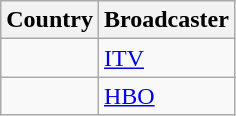<table class="wikitable">
<tr>
<th align=center>Country</th>
<th align=center>Broadcaster</th>
</tr>
<tr>
<td></td>
<td><a href='#'>ITV</a></td>
</tr>
<tr>
<td></td>
<td><a href='#'>HBO</a></td>
</tr>
</table>
